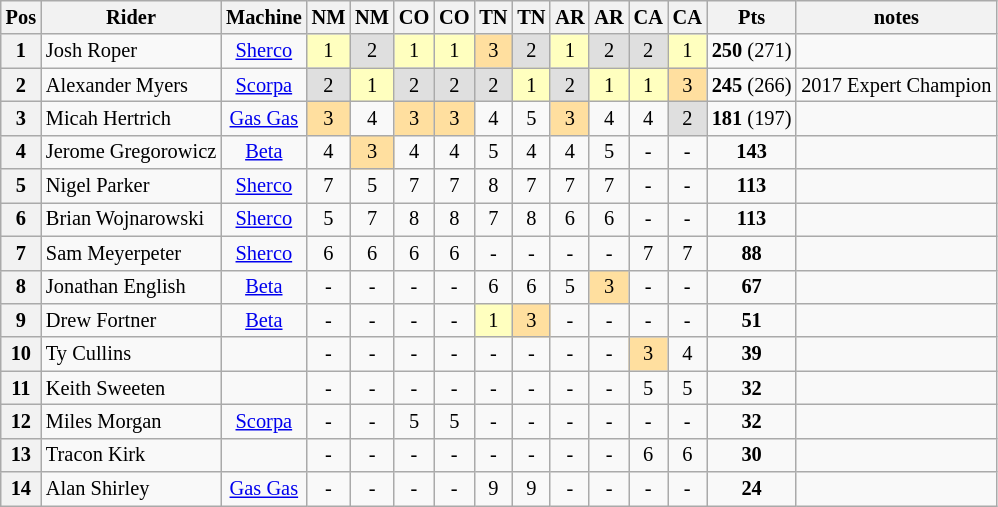<table class="wikitable" style="font-size: 85%; text-align:center">
<tr valign="top">
<th valign="middle">Pos</th>
<th valign="middle">Rider</th>
<th valign="middle">Machine</th>
<th>NM<br></th>
<th>NM<br></th>
<th>CO<br></th>
<th>CO<br></th>
<th>TN<br></th>
<th>TN<br></th>
<th>AR<br></th>
<th>AR<br></th>
<th>CA<br></th>
<th>CA<br></th>
<th valign="middle">Pts</th>
<th>notes</th>
</tr>
<tr>
<th>1</th>
<td align="left"> Josh Roper</td>
<td><a href='#'>Sherco</a></td>
<td style="background:#ffffbf;">1</td>
<td style="background:#dfdfdf;">2</td>
<td style="background:#ffffbf;">1</td>
<td style="background:#ffffbf;">1</td>
<td style="background:#ffdf9f;">3</td>
<td style="background:#dfdfdf;">2</td>
<td style="background:#ffffbf;">1</td>
<td style="background:#dfdfdf;">2</td>
<td style="background:#dfdfdf;">2</td>
<td style="background:#ffffbf;">1</td>
<td><strong>250</strong> (271)</td>
<td></td>
</tr>
<tr>
<th>2</th>
<td align="left"> Alexander Myers</td>
<td><a href='#'>Scorpa</a></td>
<td style="background:#dfdfdf;">2</td>
<td style="background:#ffffbf;">1</td>
<td style="background:#dfdfdf;">2</td>
<td style="background:#dfdfdf;">2</td>
<td style="background:#dfdfdf;">2</td>
<td style="background:#ffffbf;">1</td>
<td style="background:#dfdfdf;">2</td>
<td style="background:#ffffbf;">1</td>
<td style="background:#ffffbf;">1</td>
<td style="background:#ffdf9f;">3</td>
<td><strong>245</strong> (266)</td>
<td>2017 Expert Champion</td>
</tr>
<tr>
<th>3</th>
<td align="left"> Micah Hertrich</td>
<td><a href='#'>Gas Gas</a></td>
<td style="background:#ffdf9f;">3</td>
<td>4</td>
<td style="background:#ffdf9f;">3</td>
<td style="background:#ffdf9f;">3</td>
<td>4</td>
<td>5</td>
<td style="background:#ffdf9f;">3</td>
<td>4</td>
<td>4</td>
<td style="background:#dfdfdf;">2</td>
<td><strong>181</strong> (197)</td>
<td></td>
</tr>
<tr>
<th>4</th>
<td align="left"> Jerome Gregorowicz</td>
<td><a href='#'>Beta</a></td>
<td>4</td>
<td style="background:#ffdf9f;">3</td>
<td>4</td>
<td>4</td>
<td>5</td>
<td>4</td>
<td>4</td>
<td>5</td>
<td>-</td>
<td>-</td>
<td><strong>143</strong></td>
<td></td>
</tr>
<tr>
<th>5</th>
<td align="left"> Nigel Parker</td>
<td><a href='#'>Sherco</a></td>
<td>7</td>
<td>5</td>
<td>7</td>
<td>7</td>
<td>8</td>
<td>7</td>
<td>7</td>
<td>7</td>
<td>-</td>
<td>-</td>
<td><strong>113</strong></td>
<td></td>
</tr>
<tr>
<th>6</th>
<td align="left"> Brian Wojnarowski</td>
<td><a href='#'>Sherco</a></td>
<td>5</td>
<td>7</td>
<td>8</td>
<td>8</td>
<td>7</td>
<td>8</td>
<td>6</td>
<td>6</td>
<td>-</td>
<td>-</td>
<td><strong>113</strong></td>
<td></td>
</tr>
<tr>
<th>7</th>
<td align="left"> Sam Meyerpeter</td>
<td><a href='#'>Sherco</a></td>
<td>6</td>
<td>6</td>
<td>6</td>
<td>6</td>
<td>-</td>
<td>-</td>
<td>-</td>
<td>-</td>
<td>7</td>
<td>7</td>
<td><strong>88</strong></td>
<td></td>
</tr>
<tr>
<th>8</th>
<td align="left"> Jonathan English</td>
<td><a href='#'>Beta</a></td>
<td>-</td>
<td>-</td>
<td>-</td>
<td>-</td>
<td>6</td>
<td>6</td>
<td>5</td>
<td style="background:#ffdf9f;">3</td>
<td>-</td>
<td>-</td>
<td><strong>67</strong></td>
<td></td>
</tr>
<tr>
<th>9</th>
<td align="left"> Drew Fortner</td>
<td><a href='#'>Beta</a></td>
<td>-</td>
<td>-</td>
<td>-</td>
<td>-</td>
<td style="background:#ffffbf;">1</td>
<td style="background:#ffdf9f;">3</td>
<td>-</td>
<td>-</td>
<td>-</td>
<td>-</td>
<td><strong>51</strong></td>
<td></td>
</tr>
<tr>
<th>10</th>
<td align="left"> Ty Cullins</td>
<td></td>
<td>-</td>
<td>-</td>
<td>-</td>
<td>-</td>
<td>-</td>
<td>-</td>
<td>-</td>
<td>-</td>
<td style="background:#ffdf9f;">3</td>
<td>4</td>
<td><strong>39</strong></td>
<td></td>
</tr>
<tr>
<th>11</th>
<td align="left"> Keith Sweeten</td>
<td></td>
<td>-</td>
<td>-</td>
<td>-</td>
<td>-</td>
<td>-</td>
<td>-</td>
<td>-</td>
<td>-</td>
<td>5</td>
<td>5</td>
<td><strong>32</strong></td>
<td></td>
</tr>
<tr>
<th>12</th>
<td align="left"> Miles Morgan</td>
<td><a href='#'>Scorpa</a></td>
<td>-</td>
<td>-</td>
<td>5</td>
<td>5</td>
<td>-</td>
<td>-</td>
<td>-</td>
<td>-</td>
<td>-</td>
<td>-</td>
<td><strong>32</strong></td>
<td></td>
</tr>
<tr>
<th>13</th>
<td align="left"> Tracon Kirk</td>
<td></td>
<td>-</td>
<td>-</td>
<td>-</td>
<td>-</td>
<td>-</td>
<td>-</td>
<td>-</td>
<td>-</td>
<td>6</td>
<td>6</td>
<td><strong>30</strong></td>
<td></td>
</tr>
<tr>
<th>14</th>
<td align="left"> Alan Shirley</td>
<td><a href='#'>Gas Gas</a></td>
<td>-</td>
<td>-</td>
<td>-</td>
<td>-</td>
<td>9</td>
<td>9</td>
<td>-</td>
<td>-</td>
<td>-</td>
<td>-</td>
<td><strong>24</strong></td>
<td></td>
</tr>
</table>
